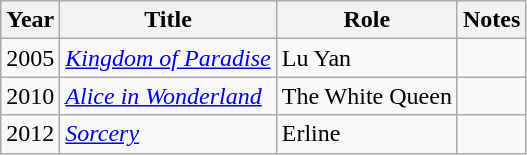<table class="wikitable sortable">
<tr>
<th>Year</th>
<th>Title</th>
<th>Role</th>
<th class="unsortable">Notes</th>
</tr>
<tr>
<td>2005</td>
<td><em><a href='#'>Kingdom of Paradise</a></em></td>
<td>Lu Yan</td>
<td></td>
</tr>
<tr>
<td>2010</td>
<td><em><a href='#'>Alice in Wonderland</a></em></td>
<td>The White Queen</td>
<td></td>
</tr>
<tr>
<td>2012</td>
<td><em><a href='#'>Sorcery</a></em></td>
<td>Erline</td>
<td></td>
</tr>
</table>
